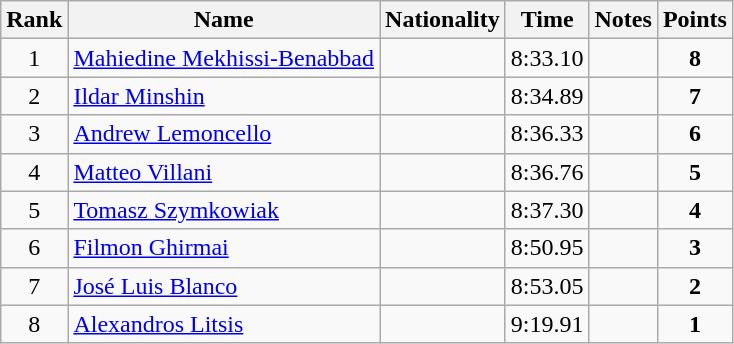<table class="wikitable sortable" style="text-align:center">
<tr>
<th>Rank</th>
<th>Name</th>
<th>Nationality</th>
<th>Time</th>
<th>Notes</th>
<th>Points</th>
</tr>
<tr>
<td>1</td>
<td align=left><a href='#'>Mahiedine Mekhissi-Benabbad</a></td>
<td align=left></td>
<td>8:33.10</td>
<td></td>
<td><strong>8</strong></td>
</tr>
<tr>
<td>2</td>
<td align=left><a href='#'>Ildar Minshin</a></td>
<td align=left></td>
<td>8:34.89</td>
<td></td>
<td><strong>7</strong></td>
</tr>
<tr>
<td>3</td>
<td align=left><a href='#'>Andrew Lemoncello</a></td>
<td align=left></td>
<td>8:36.33</td>
<td></td>
<td><strong>6</strong></td>
</tr>
<tr>
<td>4</td>
<td align=left><a href='#'>Matteo Villani</a></td>
<td align=left></td>
<td>8:36.76</td>
<td></td>
<td><strong>5</strong></td>
</tr>
<tr>
<td>5</td>
<td align=left><a href='#'>Tomasz Szymkowiak</a></td>
<td align=left></td>
<td>8:37.30</td>
<td></td>
<td><strong>4</strong></td>
</tr>
<tr>
<td>6</td>
<td align=left><a href='#'>Filmon Ghirmai</a></td>
<td align=left></td>
<td>8:50.95</td>
<td></td>
<td><strong>3</strong></td>
</tr>
<tr>
<td>7</td>
<td align=left><a href='#'>José Luis Blanco</a></td>
<td align=left></td>
<td>8:53.05</td>
<td></td>
<td><strong>2</strong></td>
</tr>
<tr>
<td>8</td>
<td align=left><a href='#'>Alexandros Litsis</a></td>
<td align=left></td>
<td>9:19.91</td>
<td></td>
<td><strong>1</strong></td>
</tr>
</table>
